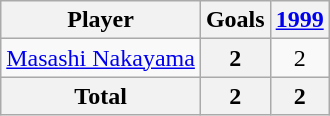<table class="wikitable sortable" style="text-align:center;">
<tr>
<th>Player</th>
<th>Goals</th>
<th><a href='#'>1999</a></th>
</tr>
<tr>
<td align="left"> <a href='#'>Masashi Nakayama</a></td>
<th>2</th>
<td>2</td>
</tr>
<tr class="sortbottom">
<th>Total</th>
<th>2</th>
<th>2</th>
</tr>
</table>
